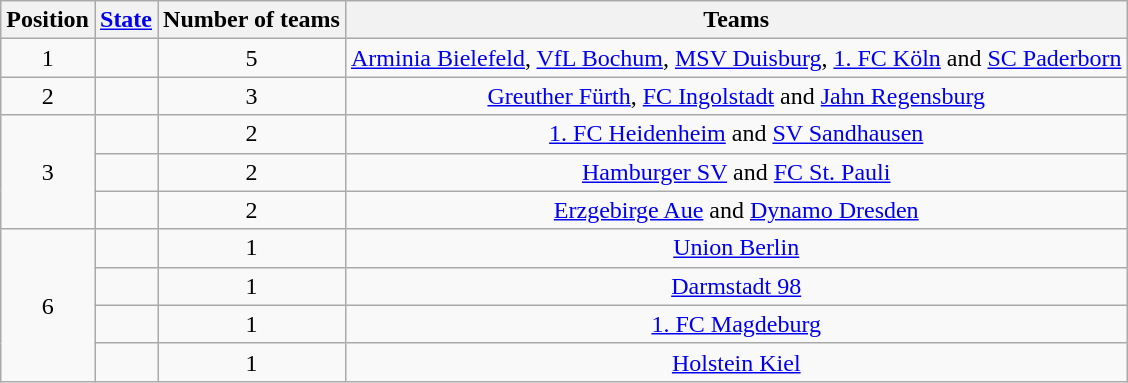<table class="wikitable">
<tr>
<th>Position</th>
<th><a href='#'>State</a></th>
<th>Number of teams</th>
<th>Teams</th>
</tr>
<tr>
<td align=center>1</td>
<td></td>
<td align=center>5</td>
<td align=center><a href='#'>Arminia Bielefeld</a>, <a href='#'>VfL Bochum</a>, <a href='#'>MSV Duisburg</a>, <a href='#'>1. FC Köln</a> and <a href='#'>SC Paderborn</a></td>
</tr>
<tr>
<td align=center>2</td>
<td></td>
<td align=center>3</td>
<td align=center><a href='#'>Greuther Fürth</a>, <a href='#'>FC Ingolstadt</a> and <a href='#'>Jahn Regensburg</a></td>
</tr>
<tr>
<td align=center rowspan=3>3</td>
<td></td>
<td align=center>2</td>
<td align=center><a href='#'>1. FC Heidenheim</a> and <a href='#'>SV Sandhausen</a></td>
</tr>
<tr>
<td></td>
<td align=center>2</td>
<td align=center><a href='#'>Hamburger SV</a> and <a href='#'>FC St. Pauli</a></td>
</tr>
<tr>
<td></td>
<td align=center>2</td>
<td align=center><a href='#'>Erzgebirge Aue</a> and <a href='#'>Dynamo Dresden</a></td>
</tr>
<tr>
<td align=center rowspan=4>6</td>
<td></td>
<td align=center>1</td>
<td align=center><a href='#'>Union Berlin</a></td>
</tr>
<tr>
<td></td>
<td align=center>1</td>
<td align=center><a href='#'>Darmstadt 98</a></td>
</tr>
<tr>
<td></td>
<td align=center>1</td>
<td align=center><a href='#'>1. FC Magdeburg</a></td>
</tr>
<tr>
<td></td>
<td align=center>1</td>
<td align=center><a href='#'>Holstein Kiel</a></td>
</tr>
</table>
